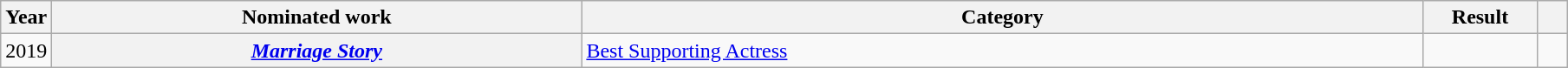<table class="wikitable sortable">
<tr>
<th scope="col" style="width:1em;">Year</th>
<th scope="col" style="width:25em;">Nominated work</th>
<th scope="col" style="width:40em;">Category</th>
<th scope="col" style="width:5em;">Result</th>
<th scope="col" style="width:1em;"class="unsortable"></th>
</tr>
<tr>
<td>2019</td>
<th><em><a href='#'>Marriage Story</a></em></th>
<td><a href='#'>Best Supporting Actress</a></td>
<td></td>
<td></td>
</tr>
</table>
